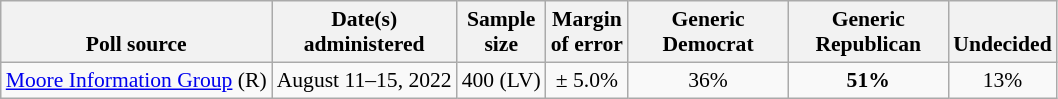<table class="wikitable" style="font-size:90%;text-align:center;">
<tr valign=bottom>
<th>Poll source</th>
<th>Date(s)<br>administered</th>
<th>Sample<br>size</th>
<th>Margin<br>of error</th>
<th style="width:100px;">Generic<br>Democrat</th>
<th style="width:100px;">Generic<br>Republican</th>
<th>Undecided</th>
</tr>
<tr>
<td style="text-align:left;"><a href='#'>Moore Information Group</a> (R)</td>
<td>August 11–15, 2022</td>
<td>400 (LV)</td>
<td>± 5.0%</td>
<td>36%</td>
<td><strong>51%</strong></td>
<td>13%</td>
</tr>
</table>
